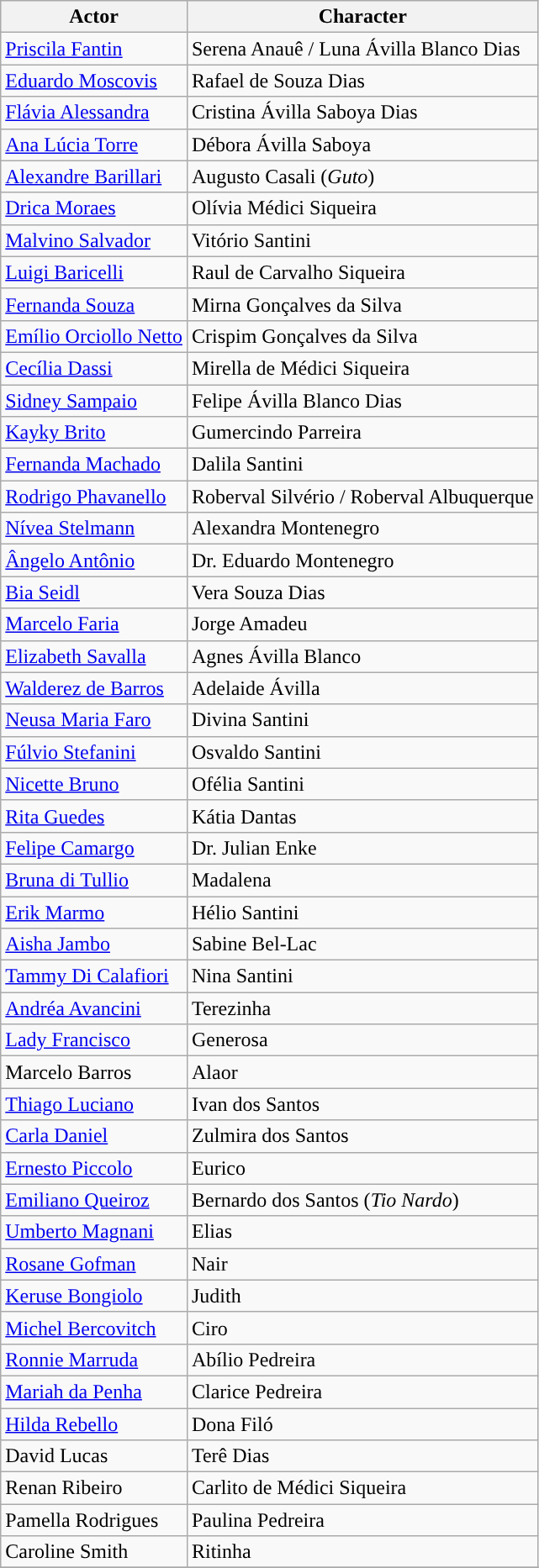<table class="wikitable">
<tr>
<th>Actor</th>
<th>Character</th>
</tr>
<tr>
<td><a href='#'>Priscila Fantin</a></td>
<td>Serena Anauê / Luna Ávilla Blanco Dias</td>
</tr>
<tr>
<td><a href='#'>Eduardo Moscovis</a></td>
<td>Rafael de Souza Dias</td>
</tr>
<tr>
<td><a href='#'>Flávia Alessandra</a></td>
<td>Cristina Ávilla Saboya Dias</td>
</tr>
<tr>
<td><a href='#'>Ana Lúcia Torre</a></td>
<td>Débora Ávilla Saboya</td>
</tr>
<tr>
<td><a href='#'>Alexandre Barillari</a></td>
<td>Augusto Casali (<em>Guto</em>)</td>
</tr>
<tr>
<td><a href='#'>Drica Moraes</a></td>
<td>Olívia Médici Siqueira</td>
</tr>
<tr>
<td><a href='#'>Malvino Salvador</a></td>
<td>Vitório Santini</td>
</tr>
<tr>
<td><a href='#'>Luigi Baricelli</a></td>
<td>Raul de Carvalho Siqueira</td>
</tr>
<tr>
<td><a href='#'>Fernanda Souza</a></td>
<td>Mirna Gonçalves da Silva</td>
</tr>
<tr>
<td><a href='#'>Emílio Orciollo Netto</a></td>
<td>Crispim Gonçalves da Silva</td>
</tr>
<tr>
<td><a href='#'>Cecília Dassi</a></td>
<td>Mirella de Médici Siqueira</td>
</tr>
<tr>
<td><a href='#'>Sidney Sampaio</a></td>
<td>Felipe Ávilla Blanco Dias</td>
</tr>
<tr>
<td><a href='#'>Kayky Brito</a></td>
<td>Gumercindo Parreira</td>
</tr>
<tr>
<td><a href='#'>Fernanda Machado</a></td>
<td>Dalila Santini</td>
</tr>
<tr>
<td><a href='#'>Rodrigo Phavanello</a></td>
<td>Roberval Silvério / Roberval Albuquerque</td>
</tr>
<tr>
<td><a href='#'>Nívea Stelmann</a></td>
<td>Alexandra Montenegro</td>
</tr>
<tr>
<td><a href='#'>Ângelo Antônio</a></td>
<td>Dr. Eduardo Montenegro</td>
</tr>
<tr>
<td><a href='#'>Bia Seidl</a></td>
<td>Vera Souza Dias</td>
</tr>
<tr>
<td><a href='#'>Marcelo Faria</a></td>
<td>Jorge Amadeu</td>
</tr>
<tr>
<td><a href='#'>Elizabeth Savalla</a></td>
<td>Agnes Ávilla Blanco</td>
</tr>
<tr>
<td><a href='#'>Walderez de Barros</a></td>
<td>Adelaide Ávilla</td>
</tr>
<tr>
<td><a href='#'>Neusa Maria Faro</a></td>
<td>Divina Santini</td>
</tr>
<tr>
<td><a href='#'>Fúlvio Stefanini</a></td>
<td>Osvaldo Santini</td>
</tr>
<tr>
<td><a href='#'>Nicette Bruno</a></td>
<td>Ofélia Santini</td>
</tr>
<tr>
<td><a href='#'>Rita Guedes</a></td>
<td>Kátia Dantas</td>
</tr>
<tr>
<td><a href='#'>Felipe Camargo</a></td>
<td>Dr. Julian Enke</td>
</tr>
<tr>
<td><a href='#'>Bruna di Tullio</a></td>
<td>Madalena</td>
</tr>
<tr>
<td><a href='#'>Erik Marmo</a></td>
<td>Hélio Santini</td>
</tr>
<tr>
<td><a href='#'>Aisha Jambo</a></td>
<td>Sabine Bel-Lac</td>
</tr>
<tr>
<td><a href='#'>Tammy Di Calafiori</a></td>
<td>Nina Santini</td>
</tr>
<tr>
<td><a href='#'>Andréa Avancini</a></td>
<td>Terezinha</td>
</tr>
<tr>
<td><a href='#'>Lady Francisco</a></td>
<td>Generosa</td>
</tr>
<tr>
<td>Marcelo Barros</td>
<td>Alaor</td>
</tr>
<tr>
<td><a href='#'>Thiago Luciano</a></td>
<td>Ivan dos Santos</td>
</tr>
<tr>
<td><a href='#'>Carla Daniel</a></td>
<td>Zulmira dos Santos</td>
</tr>
<tr>
<td><a href='#'>Ernesto Piccolo</a></td>
<td>Eurico</td>
</tr>
<tr>
<td><a href='#'>Emiliano Queiroz</a></td>
<td>Bernardo dos Santos (<em>Tio Nardo</em>)</td>
</tr>
<tr>
<td><a href='#'>Umberto Magnani</a></td>
<td>Elias</td>
</tr>
<tr>
<td><a href='#'>Rosane Gofman</a></td>
<td>Nair</td>
</tr>
<tr>
<td><a href='#'>Keruse Bongiolo</a></td>
<td>Judith</td>
</tr>
<tr>
<td><a href='#'>Michel Bercovitch</a></td>
<td>Ciro</td>
</tr>
<tr>
<td><a href='#'>Ronnie Marruda</a></td>
<td>Abílio Pedreira</td>
</tr>
<tr>
<td><a href='#'>Mariah da Penha</a></td>
<td>Clarice Pedreira</td>
</tr>
<tr>
<td><a href='#'>Hilda Rebello</a></td>
<td>Dona Filó</td>
</tr>
<tr>
<td>David Lucas</td>
<td>Terê Dias</td>
</tr>
<tr>
<td>Renan Ribeiro</td>
<td>Carlito de Médici Siqueira</td>
</tr>
<tr>
<td>Pamella Rodrigues</td>
<td>Paulina Pedreira</td>
</tr>
<tr>
<td>Caroline Smith</td>
<td>Ritinha</td>
</tr>
<tr>
</tr>
</table>
